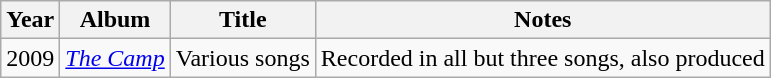<table class="wikitable">
<tr>
<th>Year</th>
<th>Album</th>
<th>Title</th>
<th>Notes</th>
</tr>
<tr>
<td>2009</td>
<td><em><a href='#'>The Camp</a></em></td>
<td>Various songs</td>
<td>Recorded in all but three songs, also produced</td>
</tr>
</table>
